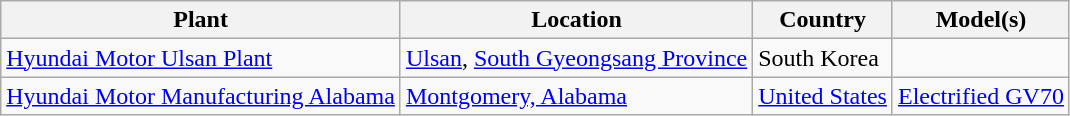<table class="wikitable">
<tr>
<th>Plant</th>
<th>Location</th>
<th>Country</th>
<th>Model(s)</th>
</tr>
<tr>
<td><a href='#'>Hyundai Motor Ulsan Plant</a></td>
<td><a href='#'>Ulsan</a>, <a href='#'>South Gyeongsang Province</a></td>
<td>South Korea</td>
<td></td>
</tr>
<tr>
<td><a href='#'>Hyundai Motor Manufacturing Alabama</a></td>
<td><a href='#'>Montgomery, Alabama</a></td>
<td><a href='#'>United States</a></td>
<td><a href='#'>Electrified GV70</a></td>
</tr>
</table>
